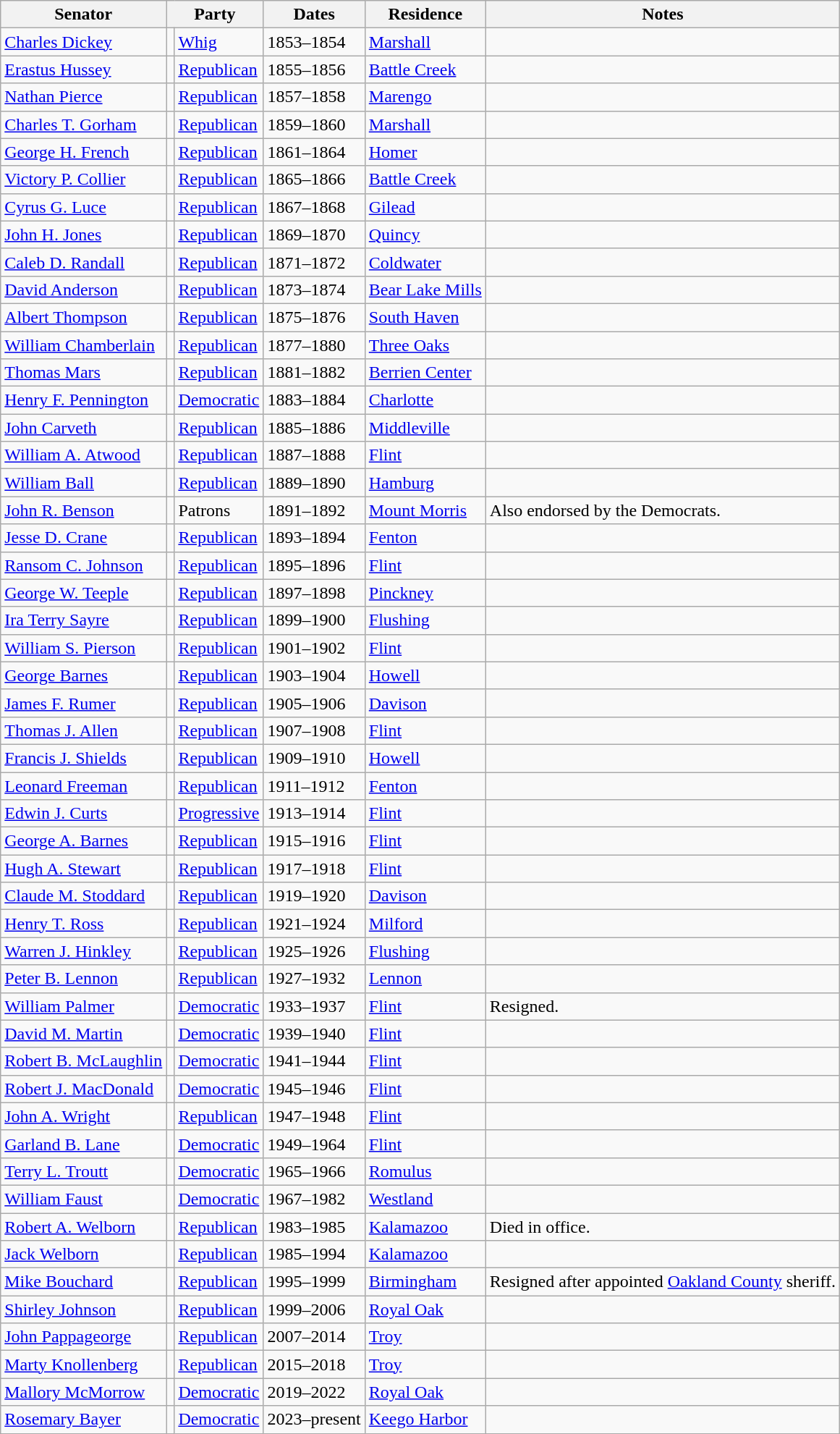<table class=wikitable>
<tr valign=bottom>
<th>Senator</th>
<th colspan="2">Party</th>
<th>Dates</th>
<th>Residence</th>
<th>Notes</th>
</tr>
<tr>
<td><a href='#'>Charles Dickey</a></td>
<td bgcolor=></td>
<td><a href='#'>Whig</a></td>
<td>1853–1854</td>
<td><a href='#'>Marshall</a></td>
<td></td>
</tr>
<tr>
<td><a href='#'>Erastus Hussey</a></td>
<td bgcolor=></td>
<td><a href='#'>Republican</a></td>
<td>1855–1856</td>
<td><a href='#'>Battle Creek</a></td>
<td></td>
</tr>
<tr>
<td><a href='#'>Nathan Pierce</a></td>
<td bgcolor=></td>
<td><a href='#'>Republican</a></td>
<td>1857–1858</td>
<td><a href='#'>Marengo</a></td>
<td></td>
</tr>
<tr>
<td><a href='#'>Charles T. Gorham</a></td>
<td bgcolor=></td>
<td><a href='#'>Republican</a></td>
<td>1859–1860</td>
<td><a href='#'>Marshall</a></td>
<td></td>
</tr>
<tr>
<td><a href='#'>George H. French</a></td>
<td bgcolor=></td>
<td><a href='#'>Republican</a></td>
<td>1861–1864</td>
<td><a href='#'>Homer</a></td>
<td></td>
</tr>
<tr>
<td><a href='#'>Victory P. Collier</a></td>
<td bgcolor=></td>
<td><a href='#'>Republican</a></td>
<td>1865–1866</td>
<td><a href='#'>Battle Creek</a></td>
<td></td>
</tr>
<tr>
<td><a href='#'>Cyrus G. Luce</a></td>
<td bgcolor=></td>
<td><a href='#'>Republican</a></td>
<td>1867–1868</td>
<td><a href='#'>Gilead</a></td>
<td></td>
</tr>
<tr>
<td><a href='#'>John H. Jones</a></td>
<td bgcolor=></td>
<td><a href='#'>Republican</a></td>
<td>1869–1870</td>
<td><a href='#'>Quincy</a></td>
<td></td>
</tr>
<tr>
<td><a href='#'>Caleb D. Randall</a></td>
<td bgcolor=></td>
<td><a href='#'>Republican</a></td>
<td>1871–1872</td>
<td><a href='#'>Coldwater</a></td>
<td></td>
</tr>
<tr>
<td><a href='#'>David Anderson</a></td>
<td bgcolor=></td>
<td><a href='#'>Republican</a></td>
<td>1873–1874</td>
<td><a href='#'>Bear Lake Mills</a></td>
<td></td>
</tr>
<tr>
<td><a href='#'>Albert Thompson</a></td>
<td bgcolor=></td>
<td><a href='#'>Republican</a></td>
<td>1875–1876</td>
<td><a href='#'>South Haven</a></td>
<td></td>
</tr>
<tr>
<td><a href='#'>William Chamberlain</a></td>
<td bgcolor=></td>
<td><a href='#'>Republican</a></td>
<td>1877–1880</td>
<td><a href='#'>Three Oaks</a></td>
<td></td>
</tr>
<tr>
<td><a href='#'>Thomas Mars</a></td>
<td bgcolor=></td>
<td><a href='#'>Republican</a></td>
<td>1881–1882</td>
<td><a href='#'>Berrien Center</a></td>
<td></td>
</tr>
<tr>
<td><a href='#'>Henry F. Pennington</a></td>
<td bgcolor=></td>
<td><a href='#'>Democratic</a></td>
<td>1883–1884</td>
<td><a href='#'>Charlotte</a></td>
<td></td>
</tr>
<tr>
<td><a href='#'>John Carveth</a></td>
<td bgcolor=></td>
<td><a href='#'>Republican</a></td>
<td>1885–1886</td>
<td><a href='#'>Middleville</a></td>
<td></td>
</tr>
<tr>
<td><a href='#'>William A. Atwood</a></td>
<td bgcolor=></td>
<td><a href='#'>Republican</a></td>
<td>1887–1888</td>
<td><a href='#'>Flint</a></td>
<td></td>
</tr>
<tr>
<td><a href='#'>William Ball</a></td>
<td bgcolor=></td>
<td><a href='#'>Republican</a></td>
<td>1889–1890</td>
<td><a href='#'>Hamburg</a></td>
<td></td>
</tr>
<tr>
<td><a href='#'>John R. Benson</a></td>
<td bgcolor=></td>
<td>Patrons</td>
<td>1891–1892</td>
<td><a href='#'>Mount Morris</a></td>
<td>Also endorsed by the Democrats.</td>
</tr>
<tr>
<td><a href='#'>Jesse D. Crane</a></td>
<td bgcolor=></td>
<td><a href='#'>Republican</a></td>
<td>1893–1894</td>
<td><a href='#'>Fenton</a></td>
<td></td>
</tr>
<tr>
<td><a href='#'>Ransom C. Johnson</a></td>
<td bgcolor=></td>
<td><a href='#'>Republican</a></td>
<td>1895–1896</td>
<td><a href='#'>Flint</a></td>
<td></td>
</tr>
<tr>
<td><a href='#'>George W. Teeple</a></td>
<td bgcolor=></td>
<td><a href='#'>Republican</a></td>
<td>1897–1898</td>
<td><a href='#'>Pinckney</a></td>
<td></td>
</tr>
<tr>
<td><a href='#'>Ira Terry Sayre</a></td>
<td bgcolor=></td>
<td><a href='#'>Republican</a></td>
<td>1899–1900</td>
<td><a href='#'>Flushing</a></td>
<td></td>
</tr>
<tr>
<td><a href='#'>William S. Pierson</a></td>
<td bgcolor=></td>
<td><a href='#'>Republican</a></td>
<td>1901–1902</td>
<td><a href='#'>Flint</a></td>
<td></td>
</tr>
<tr>
<td><a href='#'>George Barnes</a></td>
<td bgcolor=></td>
<td><a href='#'>Republican</a></td>
<td>1903–1904</td>
<td><a href='#'>Howell</a></td>
<td></td>
</tr>
<tr>
<td><a href='#'>James F. Rumer</a></td>
<td bgcolor=></td>
<td><a href='#'>Republican</a></td>
<td>1905–1906</td>
<td><a href='#'>Davison</a></td>
<td></td>
</tr>
<tr>
<td><a href='#'>Thomas J. Allen</a></td>
<td bgcolor=></td>
<td><a href='#'>Republican</a></td>
<td>1907–1908</td>
<td><a href='#'>Flint</a></td>
<td></td>
</tr>
<tr>
<td><a href='#'>Francis J. Shields</a></td>
<td bgcolor=></td>
<td><a href='#'>Republican</a></td>
<td>1909–1910</td>
<td><a href='#'>Howell</a></td>
<td></td>
</tr>
<tr>
<td><a href='#'>Leonard Freeman</a></td>
<td bgcolor=></td>
<td><a href='#'>Republican</a></td>
<td>1911–1912</td>
<td><a href='#'>Fenton</a></td>
<td></td>
</tr>
<tr>
<td><a href='#'>Edwin J. Curts</a></td>
<td bgcolor=></td>
<td><a href='#'>Progressive</a></td>
<td>1913–1914</td>
<td><a href='#'>Flint</a></td>
<td></td>
</tr>
<tr>
<td><a href='#'>George A. Barnes</a></td>
<td bgcolor=></td>
<td><a href='#'>Republican</a></td>
<td>1915–1916</td>
<td><a href='#'>Flint</a></td>
<td></td>
</tr>
<tr>
<td><a href='#'>Hugh A. Stewart</a></td>
<td bgcolor=></td>
<td><a href='#'>Republican</a></td>
<td>1917–1918</td>
<td><a href='#'>Flint</a></td>
<td></td>
</tr>
<tr>
<td><a href='#'>Claude M. Stoddard</a></td>
<td bgcolor=></td>
<td><a href='#'>Republican</a></td>
<td>1919–1920</td>
<td><a href='#'>Davison</a></td>
<td></td>
</tr>
<tr>
<td><a href='#'>Henry T. Ross</a></td>
<td bgcolor=></td>
<td><a href='#'>Republican</a></td>
<td>1921–1924</td>
<td><a href='#'>Milford</a></td>
<td></td>
</tr>
<tr>
<td><a href='#'>Warren J. Hinkley</a></td>
<td bgcolor=></td>
<td><a href='#'>Republican</a></td>
<td>1925–1926</td>
<td><a href='#'>Flushing</a></td>
<td></td>
</tr>
<tr>
<td><a href='#'>Peter B. Lennon</a></td>
<td bgcolor=></td>
<td><a href='#'>Republican</a></td>
<td>1927–1932</td>
<td><a href='#'>Lennon</a></td>
<td></td>
</tr>
<tr>
<td><a href='#'>William Palmer</a></td>
<td bgcolor=></td>
<td><a href='#'>Democratic</a></td>
<td>1933–1937</td>
<td><a href='#'>Flint</a></td>
<td>Resigned.</td>
</tr>
<tr>
<td><a href='#'>David M. Martin</a></td>
<td bgcolor=></td>
<td><a href='#'>Democratic</a></td>
<td>1939–1940</td>
<td><a href='#'>Flint</a></td>
<td></td>
</tr>
<tr>
<td><a href='#'>Robert B. McLaughlin</a></td>
<td bgcolor=></td>
<td><a href='#'>Democratic</a></td>
<td>1941–1944</td>
<td><a href='#'>Flint</a></td>
<td></td>
</tr>
<tr>
<td><a href='#'>Robert J. MacDonald</a></td>
<td bgcolor=></td>
<td><a href='#'>Democratic</a></td>
<td>1945–1946</td>
<td><a href='#'>Flint</a></td>
<td></td>
</tr>
<tr>
<td><a href='#'>John A. Wright</a></td>
<td bgcolor=></td>
<td><a href='#'>Republican</a></td>
<td>1947–1948</td>
<td><a href='#'>Flint</a></td>
<td></td>
</tr>
<tr>
<td><a href='#'>Garland B. Lane</a></td>
<td bgcolor=></td>
<td><a href='#'>Democratic</a></td>
<td>1949–1964</td>
<td><a href='#'>Flint</a></td>
<td></td>
</tr>
<tr>
<td><a href='#'>Terry L. Troutt</a></td>
<td bgcolor=></td>
<td><a href='#'>Democratic</a></td>
<td>1965–1966</td>
<td><a href='#'>Romulus</a></td>
<td></td>
</tr>
<tr>
<td><a href='#'>William Faust</a></td>
<td bgcolor=></td>
<td><a href='#'>Democratic</a></td>
<td>1967–1982</td>
<td><a href='#'>Westland</a></td>
<td></td>
</tr>
<tr>
<td><a href='#'>Robert A. Welborn</a></td>
<td bgcolor=></td>
<td><a href='#'>Republican</a></td>
<td>1983–1985</td>
<td><a href='#'>Kalamazoo</a></td>
<td>Died in office.</td>
</tr>
<tr>
<td><a href='#'>Jack Welborn</a></td>
<td bgcolor=></td>
<td><a href='#'>Republican</a></td>
<td>1985–1994</td>
<td><a href='#'>Kalamazoo</a></td>
<td></td>
</tr>
<tr>
<td><a href='#'>Mike Bouchard</a></td>
<td bgcolor=></td>
<td><a href='#'>Republican</a></td>
<td>1995–1999</td>
<td><a href='#'>Birmingham</a></td>
<td>Resigned after appointed <a href='#'>Oakland County</a> sheriff.</td>
</tr>
<tr>
<td><a href='#'>Shirley Johnson</a></td>
<td bgcolor=></td>
<td><a href='#'>Republican</a></td>
<td>1999–2006</td>
<td><a href='#'>Royal Oak</a></td>
<td></td>
</tr>
<tr>
<td><a href='#'>John Pappageorge</a></td>
<td bgcolor=></td>
<td><a href='#'>Republican</a></td>
<td>2007–2014</td>
<td><a href='#'>Troy</a></td>
<td></td>
</tr>
<tr>
<td><a href='#'>Marty Knollenberg</a></td>
<td bgcolor=></td>
<td><a href='#'>Republican</a></td>
<td>2015–2018</td>
<td><a href='#'>Troy</a></td>
<td></td>
</tr>
<tr>
<td><a href='#'>Mallory McMorrow</a></td>
<td bgcolor=></td>
<td><a href='#'>Democratic</a></td>
<td>2019–2022</td>
<td><a href='#'>Royal Oak</a></td>
<td></td>
</tr>
<tr>
<td><a href='#'>Rosemary Bayer</a></td>
<td bgcolor=></td>
<td><a href='#'>Democratic</a></td>
<td>2023–present</td>
<td><a href='#'>Keego Harbor</a></td>
<td></td>
</tr>
</table>
